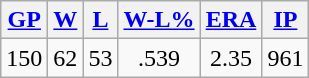<table class="wikitable">
<tr>
<th><a href='#'>GP</a></th>
<th><a href='#'>W</a></th>
<th><a href='#'>L</a></th>
<th><a href='#'>W-L%</a></th>
<th><a href='#'>ERA</a></th>
<th><a href='#'>IP</a></th>
</tr>
<tr align=center>
<td>150</td>
<td>62</td>
<td>53</td>
<td>.539</td>
<td>2.35</td>
<td>961</td>
</tr>
</table>
